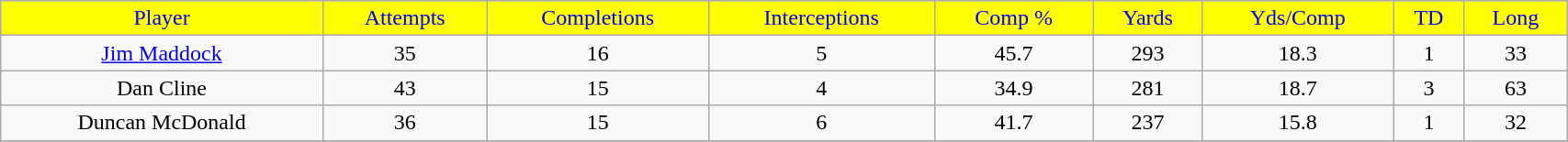<table class="wikitable" width="90%">
<tr align="center" style="background:yellow;color:blue;">
<td>Player</td>
<td>Attempts</td>
<td>Completions</td>
<td>Interceptions</td>
<td>Comp %</td>
<td>Yards</td>
<td>Yds/Comp</td>
<td>TD</td>
<td>Long</td>
</tr>
<tr align="center" bgcolor="">
<td><a href='#'>Jim Maddock</a></td>
<td>35</td>
<td>16</td>
<td>5</td>
<td>45.7</td>
<td>293</td>
<td>18.3</td>
<td>1</td>
<td>33</td>
</tr>
<tr align="center" bgcolor="">
<td>Dan Cline</td>
<td>43</td>
<td>15</td>
<td>4</td>
<td>34.9</td>
<td>281</td>
<td>18.7</td>
<td>3</td>
<td>63</td>
</tr>
<tr align="center" bgcolor="">
<td>Duncan McDonald</td>
<td>36</td>
<td>15</td>
<td>6</td>
<td>41.7</td>
<td>237</td>
<td>15.8</td>
<td>1</td>
<td>32</td>
</tr>
<tr>
</tr>
</table>
